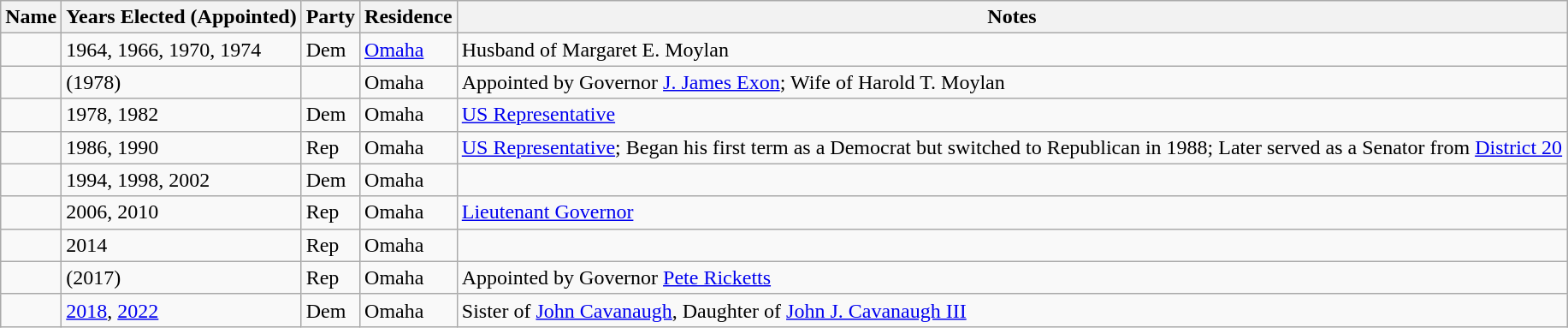<table class="wikitable sortable">
<tr>
<th>Name</th>
<th>Years Elected (Appointed)</th>
<th>Party</th>
<th>Residence</th>
<th>Notes</th>
</tr>
<tr>
<td></td>
<td>1964, 1966, 1970, 1974</td>
<td>Dem</td>
<td><a href='#'>Omaha</a></td>
<td>Husband of Margaret E. Moylan</td>
</tr>
<tr>
<td></td>
<td>(1978)</td>
<td></td>
<td>Omaha</td>
<td>Appointed by Governor <a href='#'>J. James Exon</a>; Wife of Harold T. Moylan</td>
</tr>
<tr>
<td></td>
<td>1978, 1982</td>
<td>Dem</td>
<td>Omaha</td>
<td><a href='#'>US Representative</a></td>
</tr>
<tr>
<td></td>
<td>1986, 1990</td>
<td>Rep</td>
<td>Omaha</td>
<td><a href='#'>US Representative</a>; Began his first term as a Democrat but switched to Republican in 1988; Later served as a Senator from <a href='#'>District 20</a></td>
</tr>
<tr>
<td></td>
<td>1994, 1998, 2002</td>
<td>Dem</td>
<td>Omaha</td>
<td></td>
</tr>
<tr>
<td></td>
<td>2006, 2010</td>
<td>Rep</td>
<td>Omaha</td>
<td><a href='#'>Lieutenant Governor</a></td>
</tr>
<tr>
<td></td>
<td>2014</td>
<td>Rep</td>
<td>Omaha</td>
<td></td>
</tr>
<tr>
<td></td>
<td>(2017)</td>
<td>Rep</td>
<td>Omaha</td>
<td>Appointed by Governor <a href='#'>Pete Ricketts</a></td>
</tr>
<tr>
<td></td>
<td><a href='#'>2018</a>, <a href='#'>2022</a></td>
<td>Dem</td>
<td>Omaha</td>
<td>Sister of <a href='#'>John Cavanaugh</a>, Daughter of <a href='#'>John J. Cavanaugh III</a></td>
</tr>
</table>
